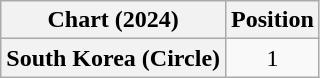<table class="wikitable plainrowheaders" style="text-align:center">
<tr>
<th scope="col">Chart (2024)</th>
<th scope="col">Position</th>
</tr>
<tr>
<th scope="row">South Korea (Circle)</th>
<td>1</td>
</tr>
</table>
